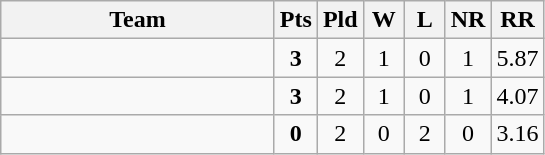<table class="wikitable" style="text-align:center;">
<tr>
<th width=175>Team</th>
<th style="width:20px;" abbr="Points">Pts</th>
<th style="width:20px;" abbr="Played">Pld</th>
<th style="width:20px;" abbr="Won">W</th>
<th style="width:20px;" abbr="Lost">L</th>
<th style="width:20px;" abbr="No Result">NR</th>
<th style="width:20px;" abbr="Run Rate">RR</th>
</tr>
<tr>
<td style="text-align:left;"></td>
<td><strong>3</strong></td>
<td>2</td>
<td>1</td>
<td>0</td>
<td>1</td>
<td>5.87</td>
</tr>
<tr>
<td style="text-align:left;"></td>
<td><strong>3</strong></td>
<td>2</td>
<td>1</td>
<td>0</td>
<td>1</td>
<td>4.07</td>
</tr>
<tr>
<td style="text-align:left;"></td>
<td><strong>0</strong></td>
<td>2</td>
<td>0</td>
<td>2</td>
<td>0</td>
<td>3.16</td>
</tr>
</table>
